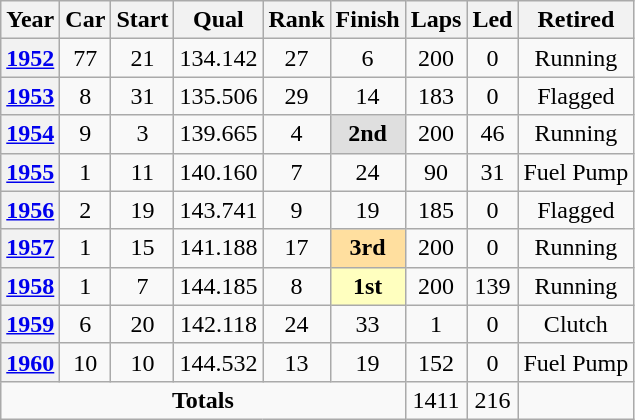<table class="wikitable" style="text-align:center">
<tr>
<th>Year</th>
<th>Car</th>
<th>Start</th>
<th>Qual</th>
<th>Rank</th>
<th>Finish</th>
<th>Laps</th>
<th>Led</th>
<th>Retired</th>
</tr>
<tr>
<th><a href='#'>1952</a></th>
<td>77</td>
<td>21</td>
<td>134.142</td>
<td>27</td>
<td>6</td>
<td>200</td>
<td>0</td>
<td>Running</td>
</tr>
<tr>
<th><a href='#'>1953</a></th>
<td>8</td>
<td>31</td>
<td>135.506</td>
<td>29</td>
<td>14</td>
<td>183</td>
<td>0</td>
<td>Flagged</td>
</tr>
<tr>
<th><a href='#'>1954</a></th>
<td>9</td>
<td>3</td>
<td>139.665</td>
<td>4</td>
<td style="background:#dfdfdf;"><strong>2nd</strong></td>
<td>200</td>
<td>46</td>
<td>Running</td>
</tr>
<tr>
<th><a href='#'>1955</a></th>
<td>1</td>
<td>11</td>
<td>140.160</td>
<td>7</td>
<td>24</td>
<td>90</td>
<td>31</td>
<td>Fuel Pump</td>
</tr>
<tr>
<th><a href='#'>1956</a></th>
<td>2</td>
<td>19</td>
<td>143.741</td>
<td>9</td>
<td>19</td>
<td>185</td>
<td>0</td>
<td>Flagged</td>
</tr>
<tr>
<th><a href='#'>1957</a></th>
<td>1</td>
<td>15</td>
<td>141.188</td>
<td>17</td>
<td style="background:#ffdf9f;"><strong>3rd</strong></td>
<td>200</td>
<td>0</td>
<td>Running</td>
</tr>
<tr>
<th><a href='#'>1958</a></th>
<td>1</td>
<td>7</td>
<td>144.185</td>
<td>8</td>
<td style="background:#ffffbf;"><strong>1st</strong></td>
<td>200</td>
<td>139</td>
<td>Running</td>
</tr>
<tr>
<th><a href='#'>1959</a></th>
<td>6</td>
<td>20</td>
<td>142.118</td>
<td>24</td>
<td>33</td>
<td>1</td>
<td>0</td>
<td>Clutch</td>
</tr>
<tr>
<th><a href='#'>1960</a></th>
<td>10</td>
<td>10</td>
<td>144.532</td>
<td>13</td>
<td>19</td>
<td>152</td>
<td>0</td>
<td>Fuel Pump</td>
</tr>
<tr>
<td colspan=6><strong>Totals</strong></td>
<td>1411</td>
<td>216</td>
<td></td>
</tr>
</table>
